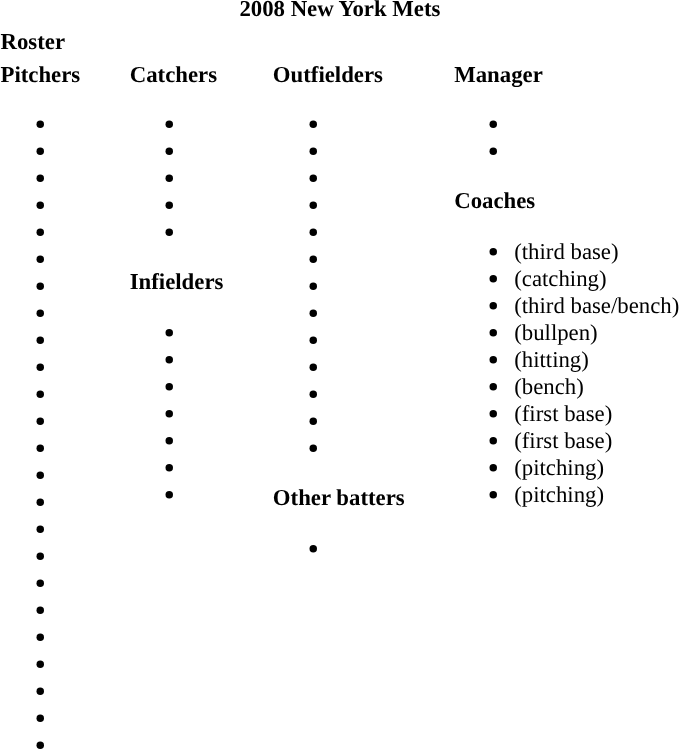<table class="toccolours" style="font-size: 95%;">
<tr>
<th colspan="10">2008 New York Mets</th>
</tr>
<tr>
<td colspan="10"><strong>Roster</strong></td>
</tr>
<tr>
<td valign="top"><strong>Pitchers</strong><br><ul><li></li><li></li><li></li><li></li><li></li><li></li><li></li><li></li><li></li><li></li><li></li><li></li><li></li><li></li><li></li><li></li><li></li><li></li><li></li><li></li><li></li><li></li><li></li><li></li></ul></td>
<td style="width:25px;"></td>
<td valign="top"><strong>Catchers</strong><br><ul><li></li><li></li><li></li><li></li><li></li></ul><strong>Infielders</strong><ul><li></li><li></li><li></li><li></li><li></li><li></li><li></li></ul></td>
<td style="width:25px;"></td>
<td valign="top"><strong>Outfielders</strong><br><ul><li></li><li></li><li></li><li></li><li></li><li></li><li></li><li></li><li></li><li></li><li></li><li></li><li></li></ul><strong>Other batters</strong><ul><li></li></ul></td>
<td style="width:25px;"></td>
<td valign="top"><strong>Manager</strong><br><ul><li></li><li></li></ul><strong>Coaches</strong><ul><li> (third base)</li><li> (catching)</li><li> (third base/bench)</li><li> (bullpen)</li><li> (hitting)</li><li> (bench)</li><li> (first base)</li><li> (first base)</li><li> (pitching)</li><li> (pitching)</li></ul></td>
</tr>
</table>
